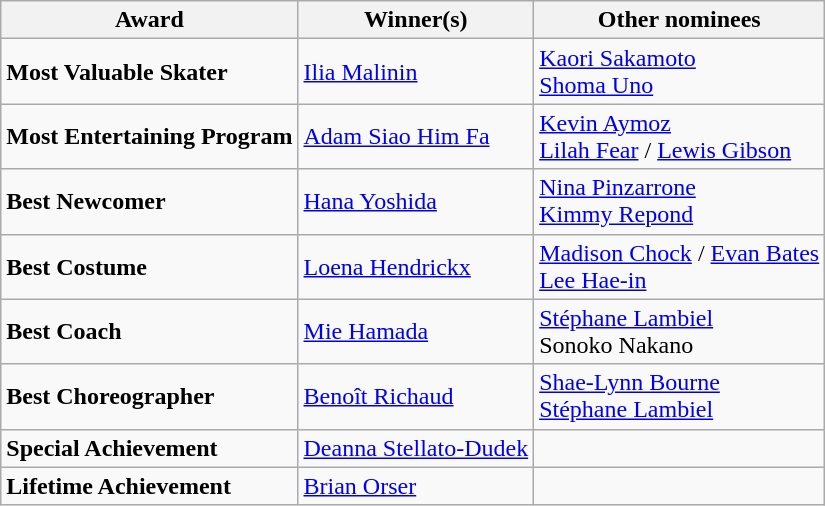<table class="wikitable">
<tr>
<th>Award</th>
<th>Winner(s)</th>
<th>Other nominees</th>
</tr>
<tr>
<td><strong>Most Valuable Skater</strong></td>
<td> <a href='#'>Ilia Malinin</a></td>
<td> <a href='#'>Kaori Sakamoto</a><br> <a href='#'>Shoma Uno</a></td>
</tr>
<tr>
<td><strong>Most Entertaining Program</strong></td>
<td> <a href='#'>Adam Siao Him Fa</a></td>
<td> <a href='#'>Kevin Aymoz</a><br> <a href='#'>Lilah Fear</a> / <a href='#'>Lewis Gibson</a></td>
</tr>
<tr>
<td><strong>Best Newcomer</strong></td>
<td> <a href='#'>Hana Yoshida</a></td>
<td> <a href='#'>Nina Pinzarrone</a><br> <a href='#'>Kimmy Repond</a></td>
</tr>
<tr>
<td><strong>Best Costume</strong></td>
<td> <a href='#'>Loena Hendrickx</a></td>
<td> <a href='#'>Madison Chock</a> / <a href='#'>Evan Bates</a><br> <a href='#'>Lee Hae-in</a></td>
</tr>
<tr>
<td><strong>Best Coach</strong></td>
<td> <a href='#'>Mie Hamada</a></td>
<td> <a href='#'>Stéphane Lambiel</a><br> Sonoko Nakano</td>
</tr>
<tr>
<td><strong>Best Choreographer</strong></td>
<td> <a href='#'>Benoît Richaud</a></td>
<td> <a href='#'>Shae-Lynn Bourne</a><br> <a href='#'>Stéphane Lambiel</a></td>
</tr>
<tr>
<td><strong>Special Achievement</strong></td>
<td> <a href='#'>Deanna Stellato-Dudek</a></td>
<td></td>
</tr>
<tr>
<td><strong>Lifetime Achievement</strong></td>
<td> <a href='#'>Brian Orser</a></td>
<td></td>
</tr>
</table>
